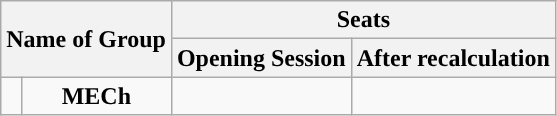<table class="wikitable">
<tr>
<th colspan="2" rowspan="2">Name of Group</th>
<th colspan="2">Seats</th>
</tr>
<tr>
<th>Opening Session</th>
<th>After recalculation</th>
</tr>
<tr>
<td style="color:inherit;background:"></td>
<td style="text-align:center"><strong>MECh</strong></td>
<td></td>
<td></td>
</tr>
</table>
